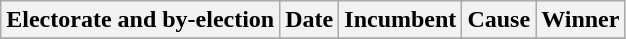<table class="wikitable">
<tr align=center>
<th colspan=2>Electorate and by-election</th>
<th>Date</th>
<th colspan=2>Incumbent</th>
<th>Cause</th>
<th colspan=2>Winner</th>
</tr>
<tr>
</tr>
</table>
